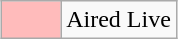<table class="wikitable" style="margin: 0 auto">
<tr>
<td style="background:#FBB; width:2em"></td>
<td>Aired Live</td>
</tr>
</table>
